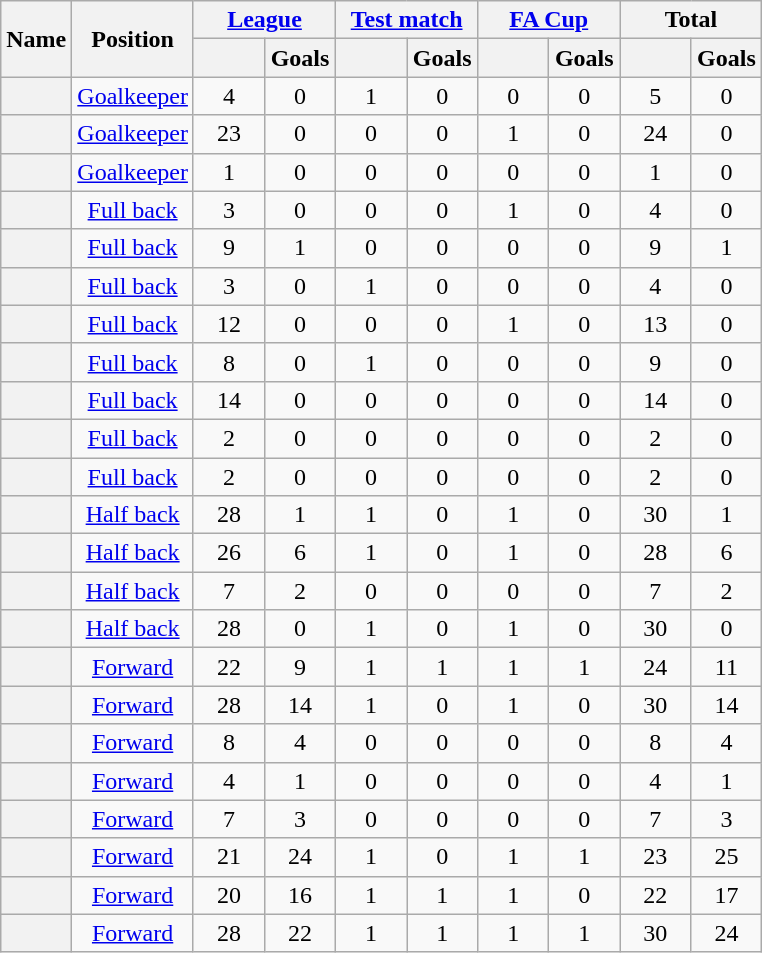<table class="wikitable sortable plainrowheaders" style=text-align:center>
<tr class="unsortable">
<th scope=col rowspan=2>Name</th>
<th scope=col rowspan=2>Position</th>
<th scope=col colspan=2><a href='#'>League</a></th>
<th scope=col colspan=2><a href='#'>Test match</a></th>
<th scope=col colspan=2><a href='#'>FA Cup</a></th>
<th scope=col colspan=2>Total</th>
</tr>
<tr>
<th width=40 scope=col></th>
<th width=40 scope=col>Goals</th>
<th width=40 scope=col></th>
<th width=40 scope=col>Goals</th>
<th width=40 scope=col></th>
<th width=40 scope=col>Goals</th>
<th width=40 scope=col></th>
<th width=40 scope=col>Goals</th>
</tr>
<tr>
<th scope=row></th>
<td data-sort-value="1"><a href='#'>Goalkeeper</a></td>
<td>4</td>
<td>0</td>
<td>1</td>
<td>0</td>
<td>0</td>
<td>0</td>
<td>5</td>
<td>0</td>
</tr>
<tr>
<th scope=row></th>
<td data-sort-value="1"><a href='#'>Goalkeeper</a></td>
<td>23</td>
<td>0</td>
<td>0</td>
<td>0</td>
<td>1</td>
<td>0</td>
<td>24</td>
<td>0</td>
</tr>
<tr>
<th scope=row></th>
<td data-sort-value="1"><a href='#'>Goalkeeper</a></td>
<td>1</td>
<td>0</td>
<td>0</td>
<td>0</td>
<td>0</td>
<td>0</td>
<td>1</td>
<td>0</td>
</tr>
<tr>
<th scope=row></th>
<td data-sort-value="2"><a href='#'>Full back</a></td>
<td>3</td>
<td>0</td>
<td>0</td>
<td>0</td>
<td>1</td>
<td>0</td>
<td>4</td>
<td>0</td>
</tr>
<tr>
<th scope=row></th>
<td data-sort-value="2"><a href='#'>Full back</a></td>
<td>9</td>
<td>1</td>
<td>0</td>
<td>0</td>
<td>0</td>
<td>0</td>
<td>9</td>
<td>1</td>
</tr>
<tr>
<th scope=row></th>
<td data-sort-value="2"><a href='#'>Full back</a></td>
<td>3</td>
<td>0</td>
<td>1</td>
<td>0</td>
<td>0</td>
<td>0</td>
<td>4</td>
<td>0</td>
</tr>
<tr>
<th scope=row></th>
<td data-sort-value="2"><a href='#'>Full back</a></td>
<td>12</td>
<td>0</td>
<td>0</td>
<td>0</td>
<td>1</td>
<td>0</td>
<td>13</td>
<td>0</td>
</tr>
<tr>
<th scope=row></th>
<td data-sort-value="2"><a href='#'>Full back</a></td>
<td>8</td>
<td>0</td>
<td>1</td>
<td>0</td>
<td>0</td>
<td>0</td>
<td>9</td>
<td>0</td>
</tr>
<tr>
<th scope=row></th>
<td data-sort-value="2"><a href='#'>Full back</a></td>
<td>14</td>
<td>0</td>
<td>0</td>
<td>0</td>
<td>0</td>
<td>0</td>
<td>14</td>
<td>0</td>
</tr>
<tr>
<th scope=row></th>
<td data-sort-value="2"><a href='#'>Full back</a></td>
<td>2</td>
<td>0</td>
<td>0</td>
<td>0</td>
<td>0</td>
<td>0</td>
<td>2</td>
<td>0</td>
</tr>
<tr>
<th scope=row></th>
<td data-sort-value="2"><a href='#'>Full back</a></td>
<td>2</td>
<td>0</td>
<td>0</td>
<td>0</td>
<td>0</td>
<td>0</td>
<td>2</td>
<td>0</td>
</tr>
<tr>
<th scope=row></th>
<td data-sort-value="3"><a href='#'>Half back</a></td>
<td>28</td>
<td>1</td>
<td>1</td>
<td>0</td>
<td>1</td>
<td>0</td>
<td>30</td>
<td>1</td>
</tr>
<tr>
<th scope=row></th>
<td data-sort-value="3"><a href='#'>Half back</a></td>
<td>26</td>
<td>6</td>
<td>1</td>
<td>0</td>
<td>1</td>
<td>0</td>
<td>28</td>
<td>6</td>
</tr>
<tr>
<th scope=row></th>
<td data-sort-value="3"><a href='#'>Half back</a></td>
<td>7</td>
<td>2</td>
<td>0</td>
<td>0</td>
<td>0</td>
<td>0</td>
<td>7</td>
<td>2</td>
</tr>
<tr>
<th scope=row></th>
<td data-sort-value="3"><a href='#'>Half back</a></td>
<td>28</td>
<td>0</td>
<td>1</td>
<td>0</td>
<td>1</td>
<td>0</td>
<td>30</td>
<td>0</td>
</tr>
<tr>
<th scope=row></th>
<td data-sort-value="4"><a href='#'>Forward</a></td>
<td>22</td>
<td>9</td>
<td>1</td>
<td>1</td>
<td>1</td>
<td>1</td>
<td>24</td>
<td>11</td>
</tr>
<tr>
<th scope=row></th>
<td data-sort-value="4"><a href='#'>Forward</a></td>
<td>28</td>
<td>14</td>
<td>1</td>
<td>0</td>
<td>1</td>
<td>0</td>
<td>30</td>
<td>14</td>
</tr>
<tr>
<th scope=row></th>
<td data-sort-value="4"><a href='#'>Forward</a></td>
<td>8</td>
<td>4</td>
<td>0</td>
<td>0</td>
<td>0</td>
<td>0</td>
<td>8</td>
<td>4</td>
</tr>
<tr>
<th scope=row></th>
<td data-sort-value="4"><a href='#'>Forward</a></td>
<td>4</td>
<td>1</td>
<td>0</td>
<td>0</td>
<td>0</td>
<td>0</td>
<td>4</td>
<td>1</td>
</tr>
<tr>
<th scope=row></th>
<td data-sort-value="4"><a href='#'>Forward</a></td>
<td>7</td>
<td>3</td>
<td>0</td>
<td>0</td>
<td>0</td>
<td>0</td>
<td>7</td>
<td>3</td>
</tr>
<tr>
<th scope=row></th>
<td data-sort-value="4"><a href='#'>Forward</a></td>
<td>21</td>
<td>24</td>
<td>1</td>
<td>0</td>
<td>1</td>
<td>1</td>
<td>23</td>
<td>25</td>
</tr>
<tr>
<th scope=row></th>
<td data-sort-value="4"><a href='#'>Forward</a></td>
<td>20</td>
<td>16</td>
<td>1</td>
<td>1</td>
<td>1</td>
<td>0</td>
<td>22</td>
<td>17</td>
</tr>
<tr>
<th scope=row></th>
<td data-sort-value="4"><a href='#'>Forward</a></td>
<td>28</td>
<td>22</td>
<td>1</td>
<td>1</td>
<td>1</td>
<td>1</td>
<td>30</td>
<td>24</td>
</tr>
</table>
